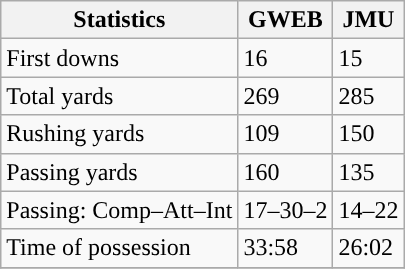<table class="wikitable" style="float: left;">
<tr>
<th>Statistics</th>
<th>GWEB</th>
<th>JMU</th>
</tr>
<tr>
<td>First downs</td>
<td>16</td>
<td>15</td>
</tr>
<tr>
<td>Total yards</td>
<td>269</td>
<td>285</td>
</tr>
<tr>
<td>Rushing yards</td>
<td>109</td>
<td>150</td>
</tr>
<tr>
<td>Passing yards</td>
<td>160</td>
<td>135</td>
</tr>
<tr>
<td>Passing: Comp–Att–Int</td>
<td>17–30–2</td>
<td>14–22</td>
</tr>
<tr>
<td>Time of possession</td>
<td>33:58</td>
<td>26:02</td>
</tr>
<tr>
</tr>
</table>
